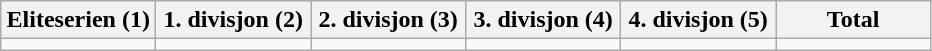<table class="wikitable">
<tr>
<th width="16.6%">Eliteserien (1)</th>
<th width="16.6%">1. divisjon (2)</th>
<th width="16.6%">2. divisjon (3)</th>
<th width="16.6%">3. divisjon (4)</th>
<th width="16.6%">4. divisjon (5)</th>
<th width="16.6%">Total</th>
</tr>
<tr>
<td></td>
<td></td>
<td></td>
<td></td>
<td></td>
<td></td>
</tr>
</table>
